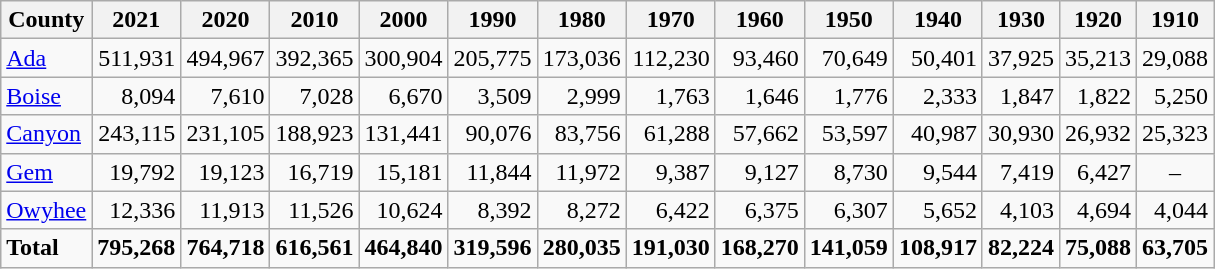<table class="sortable wikitable" style="text-align:right">
<tr>
<th>County</th>
<th>2021</th>
<th>2020</th>
<th>2010</th>
<th>2000</th>
<th>1990</th>
<th>1980</th>
<th>1970</th>
<th>1960</th>
<th>1950</th>
<th>1940</th>
<th>1930</th>
<th>1920</th>
<th>1910</th>
</tr>
<tr>
<td align=left><a href='#'>Ada</a></td>
<td>511,931</td>
<td>494,967</td>
<td>392,365</td>
<td>300,904</td>
<td>205,775</td>
<td>173,036</td>
<td>112,230</td>
<td>93,460</td>
<td>70,649</td>
<td>50,401</td>
<td>37,925</td>
<td>35,213</td>
<td>29,088</td>
</tr>
<tr>
<td align=left><a href='#'>Boise</a></td>
<td>8,094</td>
<td>7,610</td>
<td>7,028</td>
<td>6,670</td>
<td>3,509</td>
<td>2,999</td>
<td>1,763</td>
<td>1,646</td>
<td>1,776</td>
<td>2,333</td>
<td>1,847</td>
<td>1,822</td>
<td>5,250</td>
</tr>
<tr>
<td align=left><a href='#'>Canyon</a></td>
<td>243,115</td>
<td>231,105</td>
<td>188,923</td>
<td>131,441</td>
<td>90,076</td>
<td>83,756</td>
<td>61,288</td>
<td>57,662</td>
<td>53,597</td>
<td>40,987</td>
<td>30,930</td>
<td>26,932</td>
<td>25,323</td>
</tr>
<tr>
<td align=left><a href='#'>Gem</a></td>
<td>19,792</td>
<td>19,123</td>
<td>16,719</td>
<td>15,181</td>
<td>11,844</td>
<td>11,972</td>
<td>9,387</td>
<td>9,127</td>
<td>8,730</td>
<td>9,544</td>
<td>7,419</td>
<td>6,427</td>
<td align=center>–</td>
</tr>
<tr>
<td align=left><a href='#'>Owyhee</a></td>
<td>12,336</td>
<td>11,913</td>
<td>11,526</td>
<td>10,624</td>
<td>8,392</td>
<td>8,272</td>
<td>6,422</td>
<td>6,375</td>
<td>6,307</td>
<td>5,652</td>
<td>4,103</td>
<td>4,694</td>
<td>4,044</td>
</tr>
<tr>
<td align=left><strong>Total</strong></td>
<td><strong>795,268</strong></td>
<td><strong>764,718</strong></td>
<td><strong>616,561</strong></td>
<td><strong>464,840</strong></td>
<td><strong>319,596</strong></td>
<td><strong>280,035</strong></td>
<td><strong>191,030</strong></td>
<td><strong>168,270</strong></td>
<td><strong>141,059</strong></td>
<td><strong>108,917</strong></td>
<td><strong>82,224</strong></td>
<td><strong>75,088</strong></td>
<td><strong>63,705</strong></td>
</tr>
</table>
